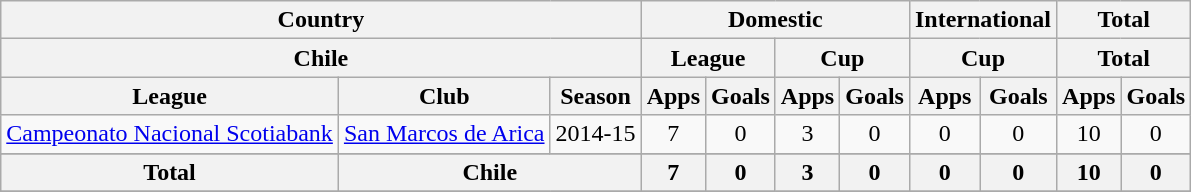<table class="wikitable" style="text-align:center">
<tr>
<th colspan=3>Country</th>
<th colspan=4>Domestic</th>
<th colspan=2>International</th>
<th colspan=2>Total</th>
</tr>
<tr>
<th colspan=3>Chile</th>
<th colspan=2>League</th>
<th colspan=2>Cup</th>
<th colspan=2>Cup</th>
<th colspan=2>Total</th>
</tr>
<tr>
<th>League</th>
<th>Club</th>
<th>Season</th>
<th>Apps</th>
<th>Goals</th>
<th>Apps</th>
<th>Goals</th>
<th>Apps</th>
<th>Goals</th>
<th>Apps</th>
<th>Goals</th>
</tr>
<tr>
<td rowspan="1"><a href='#'>Campeonato Nacional Scotiabank</a></td>
<td rowspan="1"><a href='#'>San Marcos de Arica</a></td>
<td>2014-15</td>
<td>7</td>
<td>0</td>
<td>3</td>
<td>0</td>
<td>0</td>
<td>0</td>
<td>10</td>
<td>0</td>
</tr>
<tr>
</tr>
<tr>
<th rowspan=1>Total</th>
<th colspan=2>Chile</th>
<th>7</th>
<th>0</th>
<th>3</th>
<th>0</th>
<th>0</th>
<th>0</th>
<th>10</th>
<th>0</th>
</tr>
<tr>
</tr>
</table>
